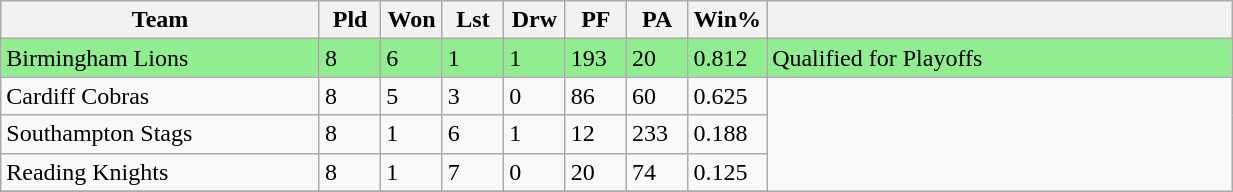<table class="wikitable" width=65%">
<tr>
<th width=26%>Team</th>
<th width=5%>Pld</th>
<th width=5%>Won</th>
<th width=5%>Lst</th>
<th width=5%>Drw</th>
<th width=5%>PF</th>
<th width=5%>PA</th>
<th width=6%>Win%</th>
<th width=38%></th>
</tr>
<tr style="background:lightgreen">
<td>Birmingham Lions</td>
<td>8</td>
<td>6</td>
<td>1</td>
<td>1</td>
<td>193</td>
<td>20</td>
<td>0.812</td>
<td>Qualified for Playoffs</td>
</tr>
<tr>
<td>Cardiff Cobras</td>
<td>8</td>
<td>5</td>
<td>3</td>
<td>0</td>
<td>86</td>
<td>60</td>
<td>0.625</td>
</tr>
<tr>
<td>Southampton Stags</td>
<td>8</td>
<td>1</td>
<td>6</td>
<td>1</td>
<td>12</td>
<td>233</td>
<td>0.188</td>
</tr>
<tr>
<td>Reading Knights</td>
<td>8</td>
<td>1</td>
<td>7</td>
<td>0</td>
<td>20</td>
<td>74</td>
<td>0.125</td>
</tr>
<tr>
</tr>
</table>
